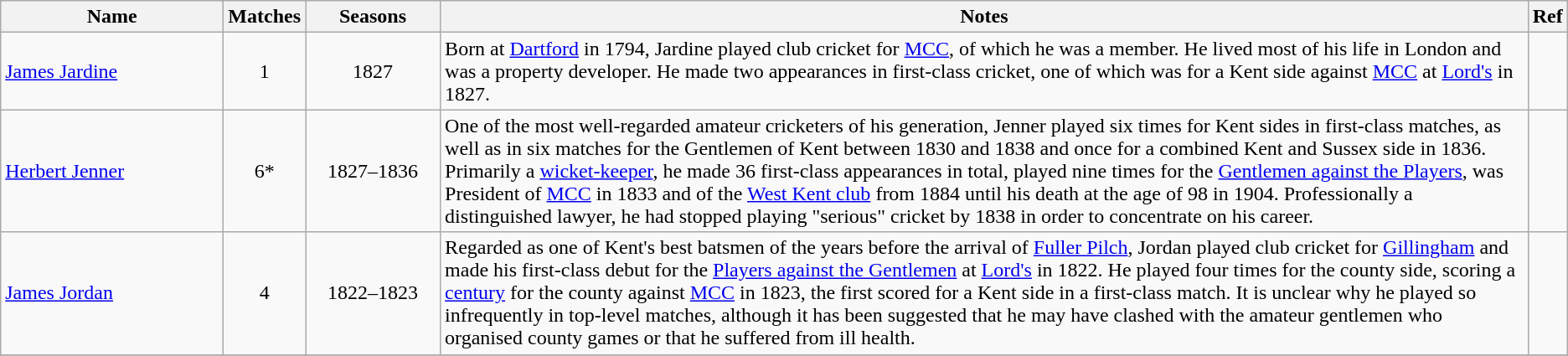<table class="wikitable">
<tr>
<th style="width:170px">Name</th>
<th>Matches</th>
<th style="width: 100px">Seasons</th>
<th>Notes</th>
<th>Ref</th>
</tr>
<tr>
<td><a href='#'>James Jardine</a></td>
<td align=center>1</td>
<td align=center>1827</td>
<td>Born at <a href='#'>Dartford</a> in 1794, Jardine played club cricket for <a href='#'>MCC</a>, of which he was a member. He lived most of his life in London and was a property developer. He made two appearances in first-class cricket, one of which was for a Kent side against <a href='#'>MCC</a> at <a href='#'>Lord's</a> in 1827.</td>
<td></td>
</tr>
<tr>
<td><a href='#'>Herbert Jenner</a></td>
<td align=center>6*</td>
<td align=center>1827–1836</td>
<td>One of the most well-regarded amateur cricketers of his generation, Jenner played six times for Kent sides in first-class matches, as well as in six matches for the Gentlemen of Kent between 1830 and 1838 and once for a combined Kent and Sussex side in 1836. Primarily a <a href='#'>wicket-keeper</a>, he made 36 first-class appearances in total, played nine times for the <a href='#'>Gentlemen against the Players</a>, was President of <a href='#'>MCC</a> in 1833 and of the <a href='#'>West Kent club</a> from 1884 until his death at the age of 98 in 1904. Professionally a distinguished lawyer, he had stopped playing "serious" cricket by 1838 in order to concentrate on his career.</td>
<td></td>
</tr>
<tr>
<td><a href='#'>James Jordan</a></td>
<td align=center>4</td>
<td align=center>1822–1823</td>
<td>Regarded as one of Kent's best batsmen of the years before the arrival of <a href='#'>Fuller Pilch</a>, Jordan played club cricket for <a href='#'>Gillingham</a> and made his first-class debut for the <a href='#'>Players against the Gentlemen</a> at <a href='#'>Lord's</a> in 1822. He played four times for the county side, scoring a <a href='#'>century</a> for the county against <a href='#'>MCC</a> in 1823, the first scored for a Kent side in a first-class match. It is unclear why he played so infrequently in top-level matches, although it has been suggested that he may have clashed with the amateur gentlemen who organised county games or that he suffered from ill health.</td>
<td></td>
</tr>
<tr>
</tr>
</table>
